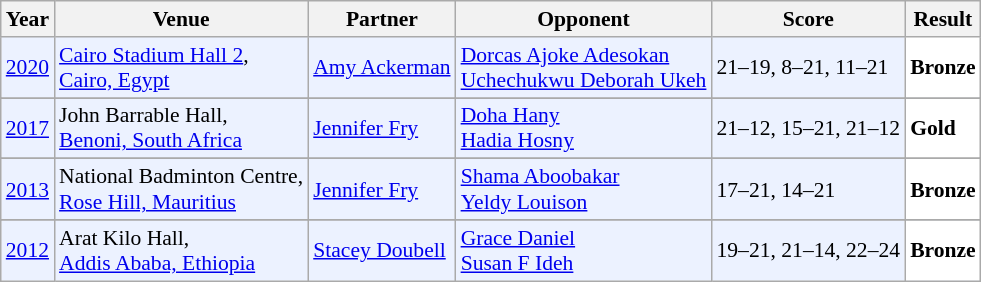<table class="sortable wikitable" style="font-size: 90%;">
<tr>
<th>Year</th>
<th>Venue</th>
<th>Partner</th>
<th>Opponent</th>
<th>Score</th>
<th>Result</th>
</tr>
<tr style="background:#ECF2FF">
<td align="center"><a href='#'>2020</a></td>
<td align="left"><a href='#'>Cairo Stadium Hall 2</a>,<br><a href='#'>Cairo, Egypt</a></td>
<td align="left"> <a href='#'>Amy Ackerman</a></td>
<td align="left"> <a href='#'>Dorcas Ajoke Adesokan</a> <br>  <a href='#'>Uchechukwu Deborah Ukeh</a></td>
<td align="left">21–19, 8–21, 11–21</td>
<td style="text-align:left; background:white"> <strong>Bronze</strong></td>
</tr>
<tr>
</tr>
<tr style="background:#ECF2FF">
<td align="center"><a href='#'>2017</a></td>
<td align="left">John Barrable Hall,<br><a href='#'>Benoni, South Africa</a></td>
<td align="left"> <a href='#'>Jennifer Fry</a></td>
<td align="left"> <a href='#'>Doha Hany</a> <br>  <a href='#'>Hadia Hosny</a></td>
<td align="left">21–12, 15–21, 21–12</td>
<td style="text-align:left; background:white"> <strong>Gold</strong></td>
</tr>
<tr>
</tr>
<tr style="background:#ECF2FF">
<td align="center"><a href='#'>2013</a></td>
<td align="left">National Badminton Centre,<br><a href='#'>Rose Hill, Mauritius</a></td>
<td align="left"> <a href='#'>Jennifer Fry</a></td>
<td align="left"> <a href='#'>Shama Aboobakar</a> <br>  <a href='#'>Yeldy Louison</a></td>
<td align="left">17–21, 14–21</td>
<td style="text-align:left; background:white"> <strong>Bronze</strong></td>
</tr>
<tr>
</tr>
<tr style="background:#ECF2FF">
<td align="center"><a href='#'>2012</a></td>
<td align="left">Arat Kilo Hall,<br><a href='#'>Addis Ababa, Ethiopia</a></td>
<td align="left"> <a href='#'>Stacey Doubell</a></td>
<td align="left"> <a href='#'>Grace Daniel</a><br> <a href='#'>Susan F Ideh</a></td>
<td align="left">19–21, 21–14, 22–24</td>
<td style="text-align:left; background:white"> <strong>Bronze</strong></td>
</tr>
</table>
